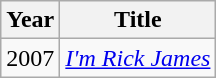<table class="wikitable sortable">
<tr>
<th>Year</th>
<th>Title</th>
</tr>
<tr>
<td>2007</td>
<td><em><a href='#'>I'm Rick James</a></em></td>
</tr>
</table>
